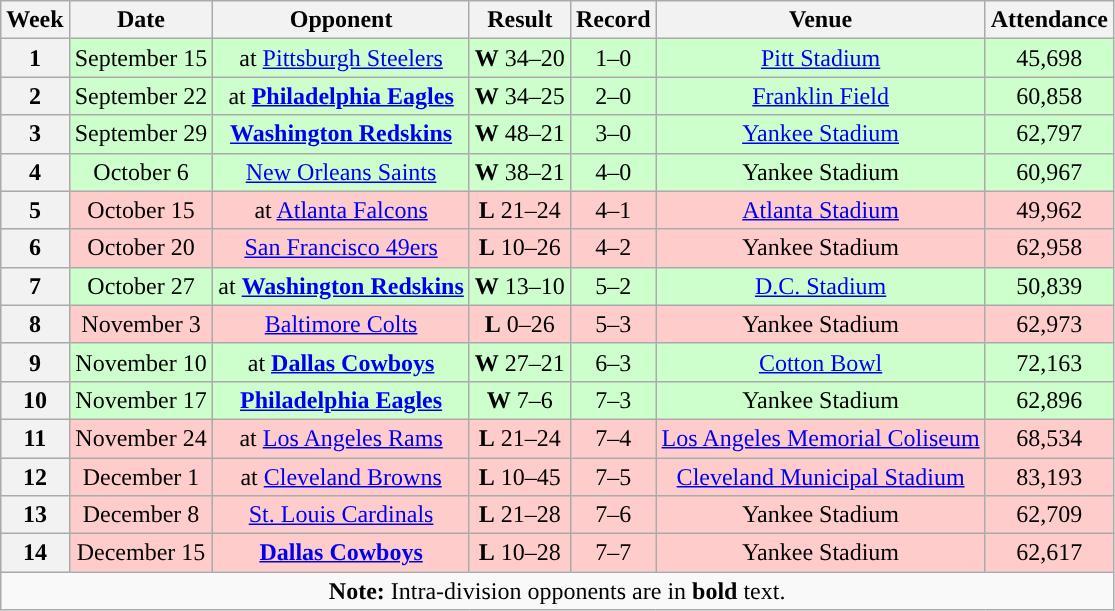<table class="wikitable" style="text-align:center">
<tr>
<th>Week</th>
<th>Date</th>
<th>Opponent</th>
<th>Result</th>
<th>Record</th>
<th>Venue</th>
<th>Attendance</th>
</tr>
<tr style="background:#cfc">
<th>1</th>
<td>September 15</td>
<td>at <a href='#'>Pittsburgh Steelers</a></td>
<td><strong>W</strong> 34–20</td>
<td>1–0</td>
<td><a href='#'>Pitt Stadium</a></td>
<td>45,698</td>
</tr>
<tr style="background:#cfc">
<th>2</th>
<td>September 22</td>
<td>at <strong><a href='#'>Philadelphia Eagles</a></strong></td>
<td><strong>W</strong> 34–25</td>
<td>2–0</td>
<td><a href='#'>Franklin Field</a></td>
<td>60,858</td>
</tr>
<tr style="background:#cfc">
<th>3</th>
<td>September 29</td>
<td><strong><a href='#'>Washington Redskins</a></strong></td>
<td><strong>W</strong> 48–21</td>
<td>3–0</td>
<td><a href='#'>Yankee Stadium</a></td>
<td>62,797</td>
</tr>
<tr style="background:#cfc">
<th>4</th>
<td>October 6</td>
<td><a href='#'>New Orleans Saints</a></td>
<td><strong>W</strong> 38–21</td>
<td>4–0</td>
<td>Yankee Stadium</td>
<td>60,967</td>
</tr>
<tr style="background:#fcc">
<th>5</th>
<td>October 15</td>
<td>at <a href='#'>Atlanta Falcons</a></td>
<td><strong>L</strong> 21–24</td>
<td>4–1</td>
<td><a href='#'>Atlanta Stadium</a></td>
<td>49,962</td>
</tr>
<tr style="background:#fcc">
<th>6</th>
<td>October 20</td>
<td><a href='#'>San Francisco 49ers</a></td>
<td><strong>L</strong> 10–26</td>
<td>4–2</td>
<td>Yankee Stadium</td>
<td>62,958</td>
</tr>
<tr style="background:#cfc">
<th>7</th>
<td>October 27</td>
<td>at <strong><a href='#'>Washington Redskins</a></strong></td>
<td><strong>W</strong> 13–10</td>
<td>5–2</td>
<td><a href='#'>D.C. Stadium</a></td>
<td>50,839</td>
</tr>
<tr style="background:#fcc">
<th>8</th>
<td>November 3</td>
<td><a href='#'>Baltimore Colts</a></td>
<td><strong>L</strong> 0–26</td>
<td>5–3</td>
<td>Yankee Stadium</td>
<td>62,973</td>
</tr>
<tr style="background:#cfc">
<th>9</th>
<td>November 10</td>
<td>at <strong><a href='#'>Dallas Cowboys</a></strong></td>
<td><strong>W</strong> 27–21</td>
<td>6–3</td>
<td><a href='#'>Cotton Bowl</a></td>
<td>72,163</td>
</tr>
<tr style="background:#cfc">
<th>10</th>
<td>November 17</td>
<td><strong><a href='#'>Philadelphia Eagles</a></strong></td>
<td><strong>W</strong> 7–6</td>
<td>7–3</td>
<td>Yankee Stadium</td>
<td>62,896</td>
</tr>
<tr style="background:#fcc">
<th>11</th>
<td>November 24</td>
<td>at <a href='#'>Los Angeles Rams</a></td>
<td><strong>L</strong> 21–24</td>
<td>7–4</td>
<td><a href='#'>Los Angeles Memorial Coliseum</a></td>
<td>68,534</td>
</tr>
<tr style="background:#fcc">
<th>12</th>
<td>December 1</td>
<td>at <a href='#'>Cleveland Browns</a></td>
<td><strong>L</strong> 10–45</td>
<td>7–5</td>
<td><a href='#'>Cleveland Municipal Stadium</a></td>
<td>83,193</td>
</tr>
<tr style="background:#fcc">
<th>13</th>
<td>December 8</td>
<td><a href='#'>St. Louis Cardinals</a></td>
<td><strong>L</strong> 21–28</td>
<td>7–6</td>
<td>Yankee Stadium</td>
<td>62,709</td>
</tr>
<tr style="background:#fcc">
<th>14</th>
<td>December 15</td>
<td><strong><a href='#'>Dallas Cowboys</a></strong></td>
<td><strong>L</strong> 10–28</td>
<td>7–7</td>
<td>Yankee Stadium</td>
<td>62,617</td>
</tr>
<tr>
<td colspan="8"><strong>Note:</strong> Intra-division opponents are in <strong>bold</strong> text.</td>
</tr>
</table>
